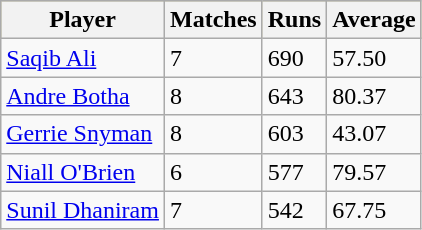<table class="wikitable">
<tr style="background:#bdb76b;">
<th>Player</th>
<th>Matches</th>
<th>Runs</th>
<th>Average</th>
</tr>
<tr>
<td> <a href='#'>Saqib Ali</a></td>
<td>7</td>
<td>690</td>
<td>57.50</td>
</tr>
<tr>
<td> <a href='#'>Andre Botha</a></td>
<td>8</td>
<td>643</td>
<td>80.37</td>
</tr>
<tr>
<td> <a href='#'>Gerrie Snyman</a></td>
<td>8</td>
<td>603</td>
<td>43.07</td>
</tr>
<tr>
<td> <a href='#'>Niall O'Brien</a></td>
<td>6</td>
<td>577</td>
<td>79.57</td>
</tr>
<tr>
<td> <a href='#'>Sunil Dhaniram</a></td>
<td>7</td>
<td>542</td>
<td>67.75</td>
</tr>
</table>
